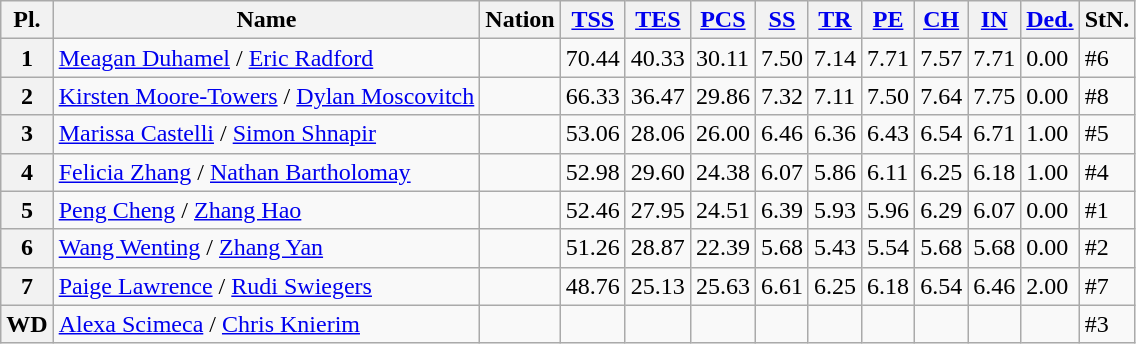<table class="wikitable sortable">
<tr>
<th>Pl.</th>
<th>Name</th>
<th>Nation</th>
<th><a href='#'>TSS</a></th>
<th><a href='#'>TES</a></th>
<th><a href='#'>PCS</a></th>
<th><a href='#'>SS</a></th>
<th><a href='#'>TR</a></th>
<th><a href='#'>PE</a></th>
<th><a href='#'>CH</a></th>
<th><a href='#'>IN</a></th>
<th><a href='#'>Ded.</a></th>
<th>StN.</th>
</tr>
<tr>
<th>1</th>
<td><a href='#'>Meagan Duhamel</a> / <a href='#'>Eric Radford</a></td>
<td></td>
<td>70.44</td>
<td>40.33</td>
<td>30.11</td>
<td>7.50</td>
<td>7.14</td>
<td>7.71</td>
<td>7.57</td>
<td>7.71</td>
<td>0.00</td>
<td>#6</td>
</tr>
<tr>
<th>2</th>
<td><a href='#'>Kirsten Moore-Towers</a> / <a href='#'>Dylan Moscovitch</a></td>
<td></td>
<td>66.33</td>
<td>36.47</td>
<td>29.86</td>
<td>7.32</td>
<td>7.11</td>
<td>7.50</td>
<td>7.64</td>
<td>7.75</td>
<td>0.00</td>
<td>#8</td>
</tr>
<tr>
<th>3</th>
<td><a href='#'>Marissa Castelli</a> / <a href='#'>Simon Shnapir</a></td>
<td></td>
<td>53.06</td>
<td>28.06</td>
<td>26.00</td>
<td>6.46</td>
<td>6.36</td>
<td>6.43</td>
<td>6.54</td>
<td>6.71</td>
<td>1.00</td>
<td>#5</td>
</tr>
<tr>
<th>4</th>
<td><a href='#'>Felicia Zhang</a> / <a href='#'>Nathan Bartholomay</a></td>
<td></td>
<td>52.98</td>
<td>29.60</td>
<td>24.38</td>
<td>6.07</td>
<td>5.86</td>
<td>6.11</td>
<td>6.25</td>
<td>6.18</td>
<td>1.00</td>
<td>#4</td>
</tr>
<tr>
<th>5</th>
<td><a href='#'>Peng Cheng</a> / <a href='#'>Zhang Hao</a></td>
<td></td>
<td>52.46</td>
<td>27.95</td>
<td>24.51</td>
<td>6.39</td>
<td>5.93</td>
<td>5.96</td>
<td>6.29</td>
<td>6.07</td>
<td>0.00</td>
<td>#1</td>
</tr>
<tr>
<th>6</th>
<td><a href='#'>Wang Wenting</a> / <a href='#'>Zhang Yan</a></td>
<td></td>
<td>51.26</td>
<td>28.87</td>
<td>22.39</td>
<td>5.68</td>
<td>5.43</td>
<td>5.54</td>
<td>5.68</td>
<td>5.68</td>
<td>0.00</td>
<td>#2</td>
</tr>
<tr>
<th>7</th>
<td><a href='#'>Paige Lawrence</a> / <a href='#'>Rudi Swiegers</a></td>
<td></td>
<td>48.76</td>
<td>25.13</td>
<td>25.63</td>
<td>6.61</td>
<td>6.25</td>
<td>6.18</td>
<td>6.54</td>
<td>6.46</td>
<td>2.00</td>
<td>#7</td>
</tr>
<tr>
<th>WD</th>
<td><a href='#'>Alexa Scimeca</a> / <a href='#'>Chris Knierim</a></td>
<td></td>
<td></td>
<td></td>
<td></td>
<td></td>
<td></td>
<td></td>
<td></td>
<td></td>
<td></td>
<td>#3</td>
</tr>
</table>
